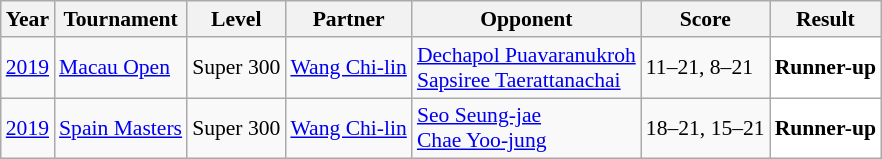<table class="sortable wikitable" style="font-size: 90%;">
<tr>
<th>Year</th>
<th>Tournament</th>
<th>Level</th>
<th>Partner</th>
<th>Opponent</th>
<th>Score</th>
<th>Result</th>
</tr>
<tr>
<td align="center"><a href='#'>2019</a></td>
<td align="left"><a href='#'>Macau Open</a></td>
<td align="left">Super 300</td>
<td align="left"> <a href='#'>Wang Chi-lin</a></td>
<td align="left"> <a href='#'>Dechapol Puavaranukroh</a> <br>  <a href='#'>Sapsiree Taerattanachai</a></td>
<td align="left">11–21, 8–21</td>
<td style="text-align:left; background:white"> <strong>Runner-up</strong></td>
</tr>
<tr>
<td align="center"><a href='#'>2019</a></td>
<td align="left"><a href='#'>Spain Masters</a></td>
<td align="left">Super 300</td>
<td align="left"> <a href='#'>Wang Chi-lin</a></td>
<td align="left"> <a href='#'>Seo Seung-jae</a> <br>  <a href='#'>Chae Yoo-jung</a></td>
<td align="left">18–21, 15–21</td>
<td style="text-align:left; background:white"> <strong>Runner-up</strong></td>
</tr>
</table>
